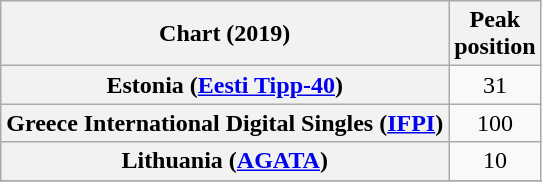<table class="wikitable plainrowheaders" style="text-align:center">
<tr>
<th scope="col">Chart (2019)</th>
<th scope="col">Peak<br>position</th>
</tr>
<tr>
<th scope="row">Estonia (<a href='#'>Eesti Tipp-40</a>)</th>
<td>31</td>
</tr>
<tr>
<th scope="row">Greece International Digital Singles (<a href='#'>IFPI</a>)</th>
<td>100</td>
</tr>
<tr>
<th scope="row">Lithuania (<a href='#'>AGATA</a>)</th>
<td>10</td>
</tr>
<tr>
</tr>
<tr>
</tr>
<tr>
</tr>
<tr>
</tr>
</table>
